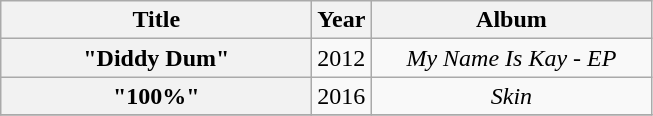<table class="wikitable plainrowheaders" style="text-align:center;">
<tr>
<th rowspan="1" scope="col" style="width:200px;">Title</th>
<th rowspan="1" scope="col" style="width:10px;">Year</th>
<th rowspan="1" scope="col" style="width:180px;">Album</th>
</tr>
<tr>
<th scope="row">"Diddy Dum"</th>
<td>2012</td>
<td><em>My Name Is Kay - EP</em></td>
</tr>
<tr>
<th scope="row">"100%"</th>
<td>2016</td>
<td><em>Skin</em></td>
</tr>
<tr>
</tr>
</table>
